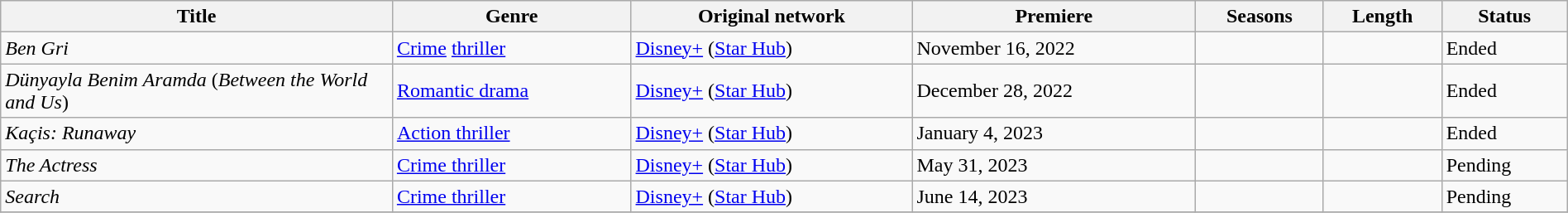<table class="wikitable sortable" style="width:100%;">
<tr>
<th scope="col" style="width:25%;">Title</th>
<th>Genre</th>
<th>Original network</th>
<th>Premiere</th>
<th>Seasons</th>
<th>Length</th>
<th>Status</th>
</tr>
<tr>
<td><em>Ben Gri</em></td>
<td><a href='#'>Crime</a> <a href='#'>thriller</a></td>
<td><a href='#'>Disney+</a> (<a href='#'>Star Hub</a>)</td>
<td>November 16, 2022</td>
<td></td>
<td></td>
<td>Ended</td>
</tr>
<tr>
<td><em>Dünyayla Benim Aramda</em> (<em>Between the World and Us</em>)</td>
<td><a href='#'>Romantic drama</a></td>
<td><a href='#'>Disney+</a> (<a href='#'>Star Hub</a>)</td>
<td>December 28, 2022</td>
<td></td>
<td></td>
<td>Ended</td>
</tr>
<tr>
<td><em>Kaçis: Runaway</em></td>
<td><a href='#'>Action thriller</a></td>
<td><a href='#'>Disney+</a> (<a href='#'>Star Hub</a>)</td>
<td>January 4, 2023</td>
<td></td>
<td></td>
<td>Ended</td>
</tr>
<tr>
<td><em>The Actress</em></td>
<td><a href='#'>Crime thriller</a></td>
<td><a href='#'>Disney+</a> (<a href='#'>Star Hub</a>)</td>
<td>May 31, 2023</td>
<td></td>
<td></td>
<td>Pending</td>
</tr>
<tr>
<td><em>Search</em></td>
<td><a href='#'>Crime thriller</a></td>
<td><a href='#'>Disney+</a> (<a href='#'>Star Hub</a>)</td>
<td>June 14, 2023</td>
<td></td>
<td></td>
<td>Pending</td>
</tr>
<tr>
</tr>
</table>
